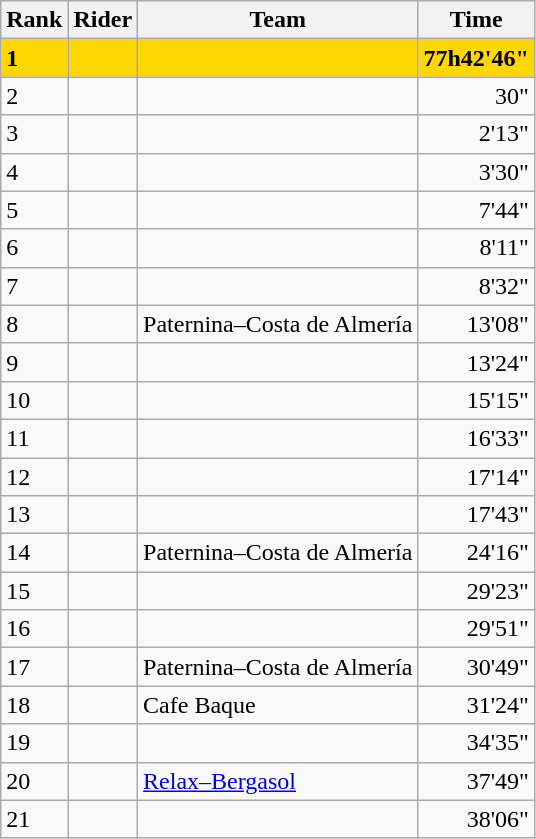<table class="wikitable">
<tr>
<th>Rank</th>
<th>Rider</th>
<th>Team</th>
<th>Time</th>
</tr>
<tr bgcolor=gold>
<td><strong>1</strong></td>
<td></td>
<td><strong></strong></td>
<td align="right"><strong>77h42'46"</strong></td>
</tr>
<tr>
<td>2</td>
<td></td>
<td></td>
<td align="right">30"</td>
</tr>
<tr>
<td>3</td>
<td></td>
<td></td>
<td align="right">2'13"</td>
</tr>
<tr>
<td>4</td>
<td></td>
<td></td>
<td align=right>3'30"</td>
</tr>
<tr>
<td>5</td>
<td></td>
<td></td>
<td align="right">7'44"</td>
</tr>
<tr>
<td>6</td>
<td></td>
<td></td>
<td align=right>8'11"</td>
</tr>
<tr>
<td>7</td>
<td></td>
<td></td>
<td align=right>8'32"</td>
</tr>
<tr>
<td>8</td>
<td></td>
<td>Paternina–Costa de Almería</td>
<td align=right>13'08"</td>
</tr>
<tr>
<td>9</td>
<td></td>
<td></td>
<td align=right>13'24"</td>
</tr>
<tr>
<td>10</td>
<td></td>
<td></td>
<td align="right">15'15"</td>
</tr>
<tr>
<td>11</td>
<td></td>
<td></td>
<td align="right">16'33"</td>
</tr>
<tr>
<td>12</td>
<td></td>
<td></td>
<td align="right">17'14"</td>
</tr>
<tr>
<td>13</td>
<td></td>
<td></td>
<td align="right">17'43"</td>
</tr>
<tr>
<td>14</td>
<td></td>
<td>Paternina–Costa de Almería</td>
<td align=right>24'16"</td>
</tr>
<tr>
<td>15</td>
<td></td>
<td></td>
<td align="right">29'23"</td>
</tr>
<tr>
<td>16</td>
<td></td>
<td></td>
<td align=right>29'51"</td>
</tr>
<tr>
<td>17</td>
<td></td>
<td>Paternina–Costa de Almería</td>
<td align=right>30'49"</td>
</tr>
<tr>
<td>18</td>
<td></td>
<td>Cafe Baque</td>
<td align=right>31'24"</td>
</tr>
<tr>
<td>19</td>
<td></td>
<td></td>
<td align=right>34'35"</td>
</tr>
<tr>
<td>20</td>
<td></td>
<td><a href='#'>Relax–Bergasol</a></td>
<td align="right">37'49"</td>
</tr>
<tr>
<td>21</td>
<td></td>
<td></td>
<td align="right">38'06"</td>
</tr>
</table>
